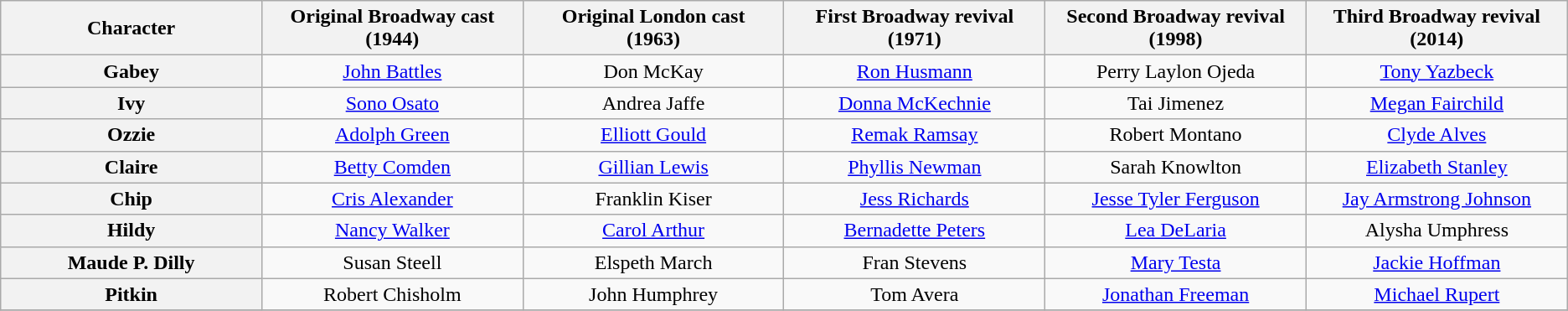<table class="wikitable" style="text-align:center">
<tr>
<th style="width:8.3%;">Character</th>
<th style="width:8.3%;">Original Broadway cast<br>(1944)</th>
<th style="width:8.3%;">Original London cast<br>(1963)</th>
<th style="width:8.3%;">First Broadway revival<br>(1971)</th>
<th style="width:8.3%;">Second Broadway revival<br>(1998)</th>
<th style="width:8.3%;">Third Broadway revival<br>(2014)</th>
</tr>
<tr>
<th>Gabey</th>
<td style="text-align:center;"><a href='#'>John Battles</a></td>
<td style="text-align:center;">Don McKay</td>
<td style="text-align:center;"><a href='#'>Ron Husmann</a></td>
<td style="text-align:center;">Perry Laylon Ojeda</td>
<td style="text-align:center;"><a href='#'>Tony Yazbeck</a></td>
</tr>
<tr>
<th>Ivy</th>
<td style="text-align:center;"><a href='#'>Sono Osato</a></td>
<td style="text-align:center;">Andrea Jaffe</td>
<td style="text-align:center;"><a href='#'>Donna McKechnie</a></td>
<td style="text-align:center;">Tai Jimenez</td>
<td style="text-align:center;"><a href='#'>Megan Fairchild</a></td>
</tr>
<tr>
<th>Ozzie</th>
<td style="text-align:center;"><a href='#'>Adolph Green</a></td>
<td style="text-align:center;"><a href='#'>Elliott Gould</a></td>
<td style="text-align:center;"><a href='#'>Remak Ramsay</a></td>
<td style="text-align:center;">Robert Montano</td>
<td style="text-align:center;"><a href='#'>Clyde Alves</a></td>
</tr>
<tr>
<th>Claire</th>
<td style="text-align:center;"><a href='#'>Betty Comden</a></td>
<td style="text-align:center;"><a href='#'>Gillian Lewis</a></td>
<td style="text-align:center;"><a href='#'>Phyllis Newman</a></td>
<td style="text-align:center;">Sarah Knowlton</td>
<td style="text-align:center;"><a href='#'>Elizabeth Stanley</a></td>
</tr>
<tr>
<th>Chip</th>
<td style="text-align:center;"><a href='#'>Cris Alexander</a></td>
<td style="text-align:center;">Franklin Kiser</td>
<td style="text-align:center;"><a href='#'>Jess Richards</a></td>
<td style="text-align:center;"><a href='#'>Jesse Tyler Ferguson</a></td>
<td style="text-align:center;"><a href='#'>Jay Armstrong Johnson</a></td>
</tr>
<tr>
<th>Hildy</th>
<td style="text-align:center;"><a href='#'>Nancy Walker</a></td>
<td style="text-align:center;"><a href='#'>Carol Arthur</a></td>
<td style="text-align:center;"><a href='#'>Bernadette Peters</a></td>
<td style="text-align:center;"><a href='#'>Lea DeLaria</a></td>
<td style="text-align:center;">Alysha Umphress</td>
</tr>
<tr>
<th>Maude P. Dilly</th>
<td style="text-align:center;">Susan Steell</td>
<td style="text-align:center;">Elspeth March</td>
<td style="text-align:center;">Fran Stevens</td>
<td style="text-align:center;"><a href='#'>Mary Testa</a></td>
<td style="text-align:center;"><a href='#'>Jackie Hoffman</a></td>
</tr>
<tr>
<th>Pitkin</th>
<td style="text-align:center;">Robert Chisholm</td>
<td style="text-align:center;">John Humphrey</td>
<td style="text-align:center;">Tom Avera</td>
<td style="text-align:center;"><a href='#'>Jonathan Freeman</a></td>
<td style="text-align:center;"><a href='#'>Michael Rupert</a></td>
</tr>
<tr>
</tr>
</table>
